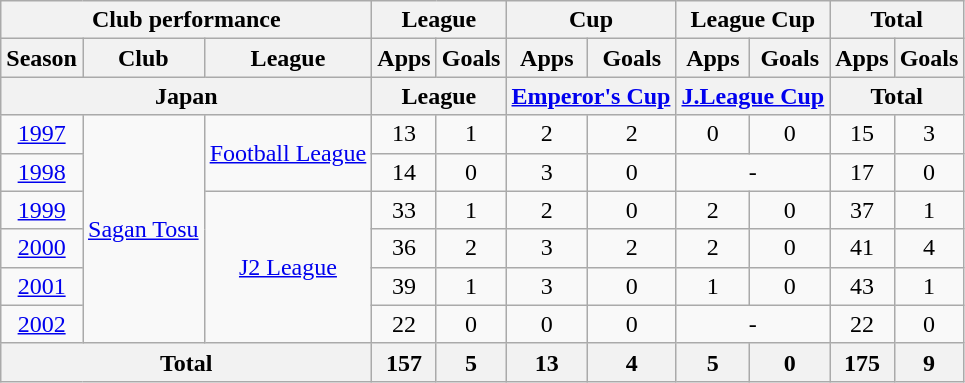<table class="wikitable" style="text-align:center;">
<tr>
<th colspan=3>Club performance</th>
<th colspan=2>League</th>
<th colspan=2>Cup</th>
<th colspan=2>League Cup</th>
<th colspan=2>Total</th>
</tr>
<tr>
<th>Season</th>
<th>Club</th>
<th>League</th>
<th>Apps</th>
<th>Goals</th>
<th>Apps</th>
<th>Goals</th>
<th>Apps</th>
<th>Goals</th>
<th>Apps</th>
<th>Goals</th>
</tr>
<tr>
<th colspan=3>Japan</th>
<th colspan=2>League</th>
<th colspan=2><a href='#'>Emperor's Cup</a></th>
<th colspan=2><a href='#'>J.League Cup</a></th>
<th colspan=2>Total</th>
</tr>
<tr>
<td><a href='#'>1997</a></td>
<td rowspan="6"><a href='#'>Sagan Tosu</a></td>
<td rowspan="2"><a href='#'>Football League</a></td>
<td>13</td>
<td>1</td>
<td>2</td>
<td>2</td>
<td>0</td>
<td>0</td>
<td>15</td>
<td>3</td>
</tr>
<tr>
<td><a href='#'>1998</a></td>
<td>14</td>
<td>0</td>
<td>3</td>
<td>0</td>
<td colspan="2">-</td>
<td>17</td>
<td>0</td>
</tr>
<tr>
<td><a href='#'>1999</a></td>
<td rowspan="4"><a href='#'>J2 League</a></td>
<td>33</td>
<td>1</td>
<td>2</td>
<td>0</td>
<td>2</td>
<td>0</td>
<td>37</td>
<td>1</td>
</tr>
<tr>
<td><a href='#'>2000</a></td>
<td>36</td>
<td>2</td>
<td>3</td>
<td>2</td>
<td>2</td>
<td>0</td>
<td>41</td>
<td>4</td>
</tr>
<tr>
<td><a href='#'>2001</a></td>
<td>39</td>
<td>1</td>
<td>3</td>
<td>0</td>
<td>1</td>
<td>0</td>
<td>43</td>
<td>1</td>
</tr>
<tr>
<td><a href='#'>2002</a></td>
<td>22</td>
<td>0</td>
<td>0</td>
<td>0</td>
<td colspan="2">-</td>
<td>22</td>
<td>0</td>
</tr>
<tr>
<th colspan=3>Total</th>
<th>157</th>
<th>5</th>
<th>13</th>
<th>4</th>
<th>5</th>
<th>0</th>
<th>175</th>
<th>9</th>
</tr>
</table>
